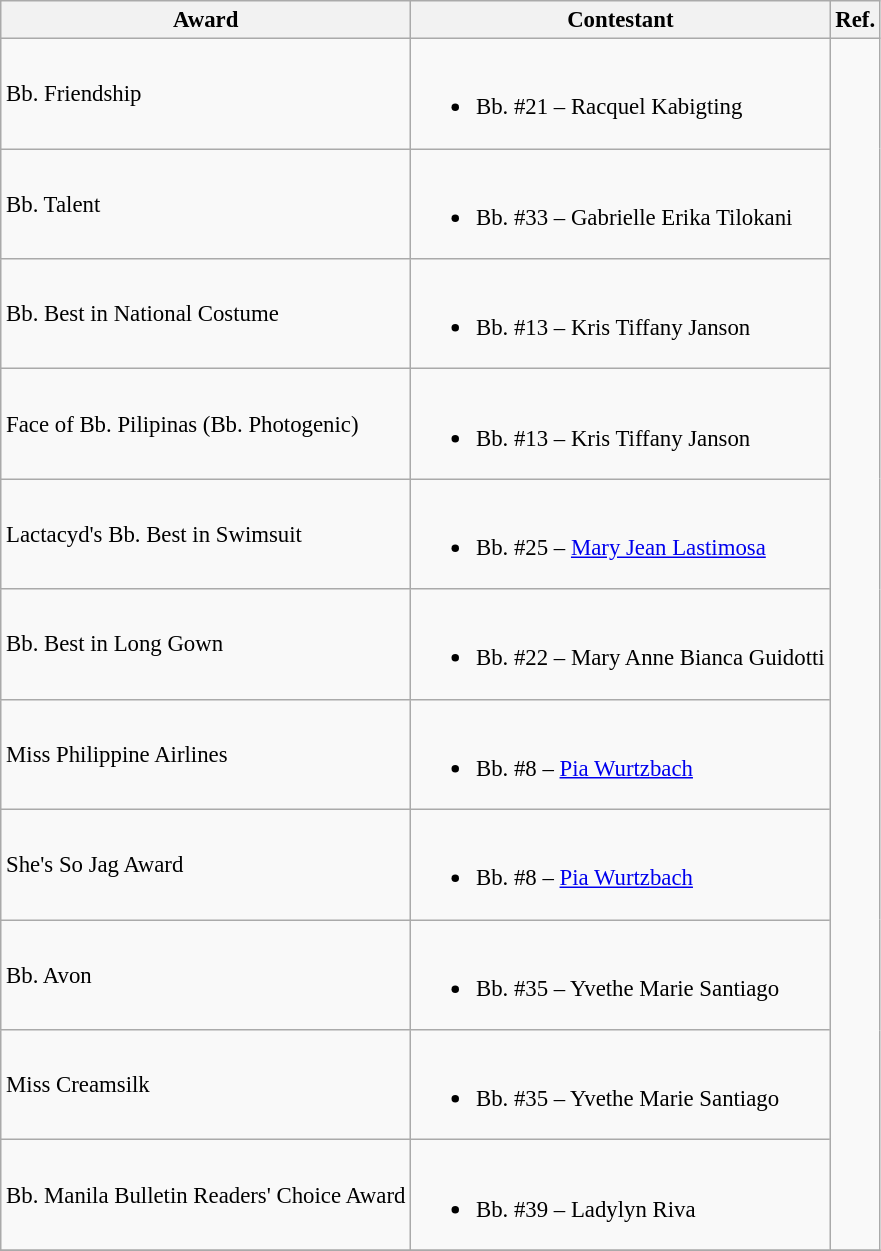<table class="wikitable sortable" style="font-size: 95%;">
<tr>
<th>Award</th>
<th>Contestant</th>
<th>Ref.</th>
</tr>
<tr>
<td>Bb. Friendship</td>
<td><br><ul><li>Bb. #21 – Racquel Kabigting</li></ul></td>
<td rowspan="11"><br></td>
</tr>
<tr>
<td>Bb. Talent</td>
<td><br><ul><li>Bb. #33 – Gabrielle Erika Tilokani</li></ul></td>
</tr>
<tr>
<td>Bb. Best in National Costume</td>
<td><br><ul><li>Bb. #13 – Kris Tiffany Janson</li></ul></td>
</tr>
<tr>
<td>Face of Bb. Pilipinas (Bb. Photogenic)</td>
<td><br><ul><li>Bb. #13 – Kris Tiffany Janson</li></ul></td>
</tr>
<tr>
<td>Lactacyd's Bb. Best in Swimsuit</td>
<td><br><ul><li>Bb. #25 – <a href='#'>Mary Jean Lastimosa</a></li></ul></td>
</tr>
<tr>
<td>Bb. Best in Long Gown</td>
<td><br><ul><li>Bb. #22 – Mary Anne Bianca Guidotti</li></ul></td>
</tr>
<tr>
<td>Miss Philippine Airlines</td>
<td><br><ul><li>Bb. #8 – <a href='#'>Pia Wurtzbach</a></li></ul></td>
</tr>
<tr>
<td>She's So Jag Award</td>
<td><br><ul><li>Bb. #8 – <a href='#'>Pia Wurtzbach</a></li></ul></td>
</tr>
<tr>
<td>Bb. Avon</td>
<td><br><ul><li>Bb. #35 – Yvethe Marie Santiago</li></ul></td>
</tr>
<tr>
<td>Miss Creamsilk</td>
<td><br><ul><li>Bb. #35 – Yvethe Marie Santiago</li></ul></td>
</tr>
<tr>
<td>Bb. Manila Bulletin Readers' Choice Award</td>
<td><br><ul><li>Bb. #39 – Ladylyn Riva</li></ul></td>
</tr>
<tr>
</tr>
</table>
